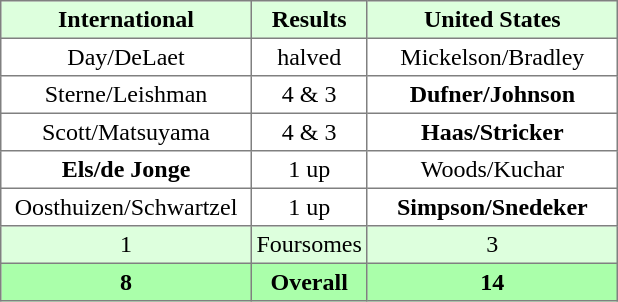<table border="1" cellpadding="3" style="border-collapse:collapse; text-align:center;">
<tr style="background:#ddffdd;">
<th width=160>International</th>
<th>Results</th>
<th width=160>United States</th>
</tr>
<tr>
<td>Day/DeLaet</td>
<td>halved</td>
<td>Mickelson/Bradley</td>
</tr>
<tr>
<td>Sterne/Leishman</td>
<td>4 & 3</td>
<td><strong>Dufner/Johnson</strong></td>
</tr>
<tr>
<td>Scott/Matsuyama</td>
<td>4 & 3</td>
<td><strong>Haas/Stricker</strong></td>
</tr>
<tr>
<td><strong>Els/de Jonge</strong></td>
<td>1 up</td>
<td>Woods/Kuchar</td>
</tr>
<tr>
<td>Oosthuizen/Schwartzel</td>
<td>1 up</td>
<td><strong>Simpson/Snedeker</strong></td>
</tr>
<tr style="background:#ddffdd;">
<td>1</td>
<td>Foursomes</td>
<td>3</td>
</tr>
<tr style="background:#aaffaa;">
<th>8</th>
<th>Overall</th>
<th>14</th>
</tr>
</table>
